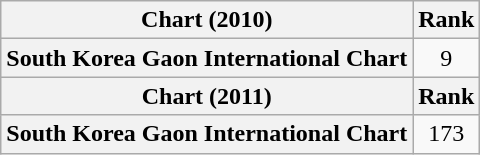<table class="wikitable plainrowheaders">
<tr>
<th scope="col">Chart (2010)</th>
<th scope="col">Rank</th>
</tr>
<tr>
<th scope="row">South Korea Gaon International Chart</th>
<td style="text-align:center;">9</td>
</tr>
<tr>
<th scope="col">Chart (2011)</th>
<th scope="col">Rank</th>
</tr>
<tr>
<th scope="row">South Korea Gaon International Chart</th>
<td style="text-align:center;">173</td>
</tr>
</table>
